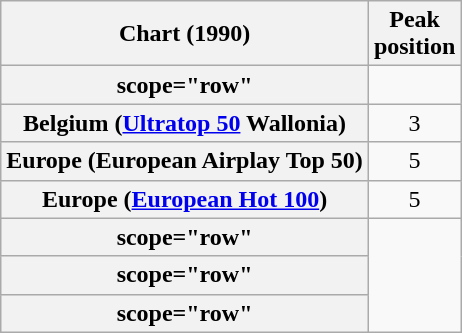<table class="wikitable sortable plainrowheaders">
<tr>
<th>Chart (1990)</th>
<th>Peak<br>position</th>
</tr>
<tr>
<th>scope="row"</th>
</tr>
<tr>
<th scope="row">Belgium (<a href='#'>Ultratop 50</a> Wallonia)</th>
<td align="center">3</td>
</tr>
<tr>
<th scope="row">Europe (European Airplay Top 50)</th>
<td align="center">5</td>
</tr>
<tr>
<th scope="row">Europe (<a href='#'>European Hot 100</a>)</th>
<td align="center">5</td>
</tr>
<tr>
<th>scope="row"</th>
</tr>
<tr>
<th>scope="row"</th>
</tr>
<tr>
<th>scope="row"</th>
</tr>
</table>
